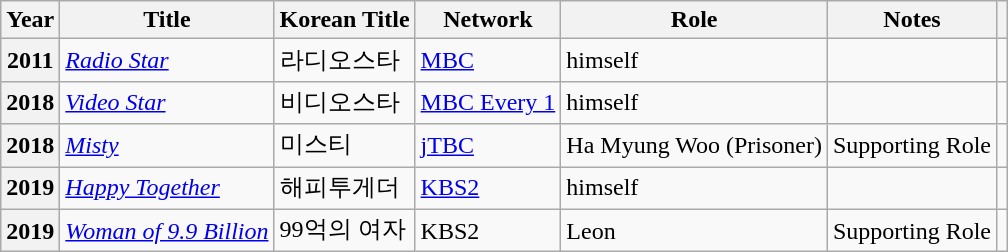<table class="wikitable sortable plainrowheaders">
<tr>
<th scope="col">Year</th>
<th scope="col">Title</th>
<th scope="col">Korean Title</th>
<th scope="col">Network</th>
<th scope="col">Role</th>
<th scope="col">Notes</th>
<th scope="col" class="unsortable"></th>
</tr>
<tr>
<th scope="row">2011</th>
<td><em><a href='#'>Radio Star</a></em></td>
<td>라디오스타</td>
<td><a href='#'>MBC</a></td>
<td>himself</td>
<td></td>
<td></td>
</tr>
<tr>
<th scope="row">2018</th>
<td><em><a href='#'>Video Star</a></em></td>
<td>비디오스타</td>
<td><a href='#'>MBC Every 1</a></td>
<td>himself</td>
<td></td>
<td></td>
</tr>
<tr>
<th scope="row">2018</th>
<td><em><a href='#'>Misty</a></em></td>
<td>미스티</td>
<td><a href='#'>jTBC</a></td>
<td>Ha Myung Woo (Prisoner)</td>
<td>Supporting Role</td>
<td></td>
</tr>
<tr>
<th scope="row">2019</th>
<td><em><a href='#'>Happy Together</a></em></td>
<td>해피투게더</td>
<td><a href='#'>KBS2</a></td>
<td>himself</td>
<td></td>
<td></td>
</tr>
<tr>
<th scope="row">2019</th>
<td><em><a href='#'>Woman of 9.9 Billion</a></em></td>
<td>99억의 여자</td>
<td>KBS2</td>
<td>Leon</td>
<td>Supporting Role</td>
<td><br></td>
</tr>
</table>
